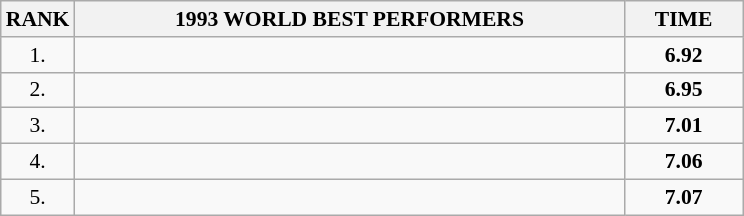<table class="wikitable" style="border-collapse: collapse; font-size: 90%;">
<tr>
<th>RANK</th>
<th align="center" style="width: 25em">1993 WORLD BEST PERFORMERS</th>
<th align="center" style="width: 5em">TIME</th>
</tr>
<tr>
<td align="center">1.</td>
<td></td>
<td align="center"><strong>6.92</strong></td>
</tr>
<tr>
<td align="center">2.</td>
<td></td>
<td align="center"><strong>6.95</strong></td>
</tr>
<tr>
<td align="center">3.</td>
<td></td>
<td align="center"><strong>7.01</strong></td>
</tr>
<tr>
<td align="center">4.</td>
<td></td>
<td align="center"><strong>7.06</strong></td>
</tr>
<tr>
<td align="center">5.</td>
<td></td>
<td align="center"><strong>7.07</strong></td>
</tr>
</table>
